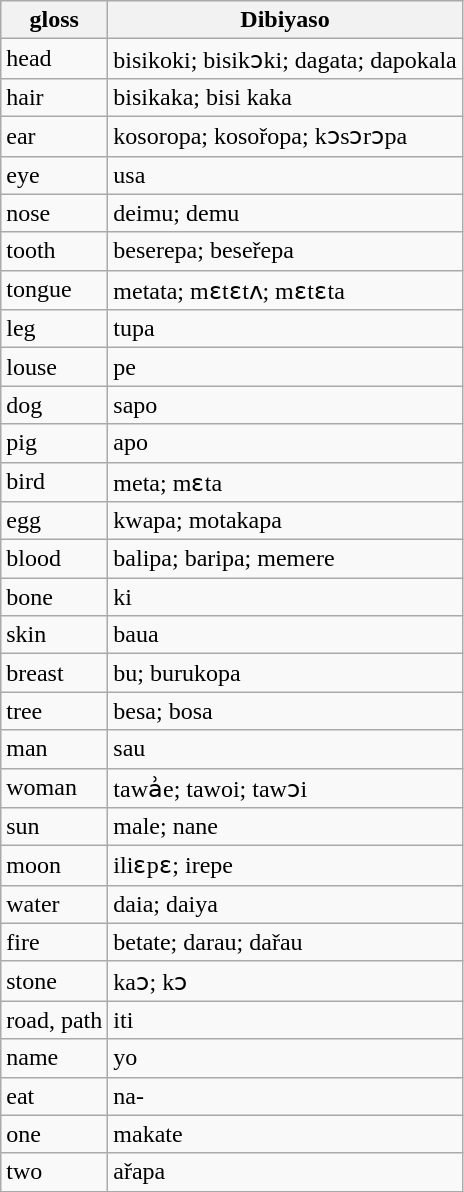<table class="wikitable sortable">
<tr>
<th>gloss</th>
<th>Dibiyaso</th>
</tr>
<tr>
<td>head</td>
<td>bisikoki; bisikɔki; dagata; dapokala</td>
</tr>
<tr>
<td>hair</td>
<td>bisikaka; bisi kaka</td>
</tr>
<tr>
<td>ear</td>
<td>kosoropa; kosořopa; kɔsɔrɔpa</td>
</tr>
<tr>
<td>eye</td>
<td>usa</td>
</tr>
<tr>
<td>nose</td>
<td>deimu; demu</td>
</tr>
<tr>
<td>tooth</td>
<td>beserepa; beseřepa</td>
</tr>
<tr>
<td>tongue</td>
<td>metata; mɛtɛtʌ; mɛtɛta</td>
</tr>
<tr>
<td>leg</td>
<td>tupa</td>
</tr>
<tr>
<td>louse</td>
<td>pe</td>
</tr>
<tr>
<td>dog</td>
<td>sapo</td>
</tr>
<tr>
<td>pig</td>
<td>apo</td>
</tr>
<tr>
<td>bird</td>
<td>meta; mɛta</td>
</tr>
<tr>
<td>egg</td>
<td>kwapa; motakapa</td>
</tr>
<tr>
<td>blood</td>
<td>balipa; baripa; memere</td>
</tr>
<tr>
<td>bone</td>
<td>ki</td>
</tr>
<tr>
<td>skin</td>
<td>baua</td>
</tr>
<tr>
<td>breast</td>
<td>bu; burukopa</td>
</tr>
<tr>
<td>tree</td>
<td>besa; bosa</td>
</tr>
<tr>
<td>man</td>
<td>sau</td>
</tr>
<tr>
<td>woman</td>
<td>tawa͗e; tawoi; tawɔi</td>
</tr>
<tr>
<td>sun</td>
<td>male; nane</td>
</tr>
<tr>
<td>moon</td>
<td>iliɛpɛ; irepe</td>
</tr>
<tr>
<td>water</td>
<td>daia; daiya</td>
</tr>
<tr>
<td>fire</td>
<td>betate; darau; dařau</td>
</tr>
<tr>
<td>stone</td>
<td>kaɔ; kɔ</td>
</tr>
<tr>
<td>road, path</td>
<td>iti</td>
</tr>
<tr>
<td>name</td>
<td>yo</td>
</tr>
<tr>
<td>eat</td>
<td>na-</td>
</tr>
<tr>
<td>one</td>
<td>makate</td>
</tr>
<tr>
<td>two</td>
<td>ařapa</td>
</tr>
</table>
